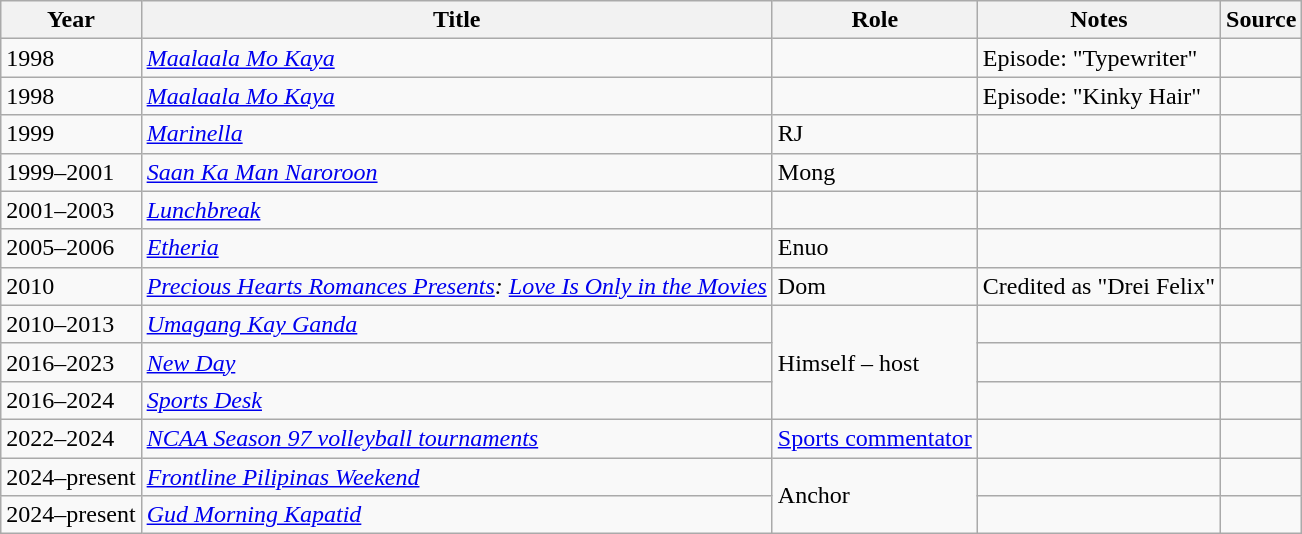<table class="wikitable sortable" >
<tr>
<th>Year</th>
<th>Title</th>
<th>Role</th>
<th class="unsortable">Notes </th>
<th class="unsortable">Source </th>
</tr>
<tr>
<td>1998</td>
<td><em><a href='#'>Maalaala Mo Kaya</a></em></td>
<td></td>
<td>Episode: "Typewriter"</td>
<td></td>
</tr>
<tr>
<td>1998</td>
<td><em><a href='#'>Maalaala Mo Kaya</a></em></td>
<td></td>
<td>Episode: "Kinky Hair"</td>
<td></td>
</tr>
<tr>
<td>1999</td>
<td><em><a href='#'>Marinella</a></em></td>
<td>RJ</td>
<td></td>
<td></td>
</tr>
<tr>
<td>1999–2001</td>
<td><em><a href='#'>Saan Ka Man Naroroon</a></em></td>
<td>Mong</td>
<td></td>
<td></td>
</tr>
<tr>
<td>2001–2003</td>
<td><em><a href='#'>Lunchbreak</a></em></td>
<td></td>
<td></td>
<td></td>
</tr>
<tr>
<td>2005–2006</td>
<td><em><a href='#'>Etheria</a></em></td>
<td>Enuo</td>
<td></td>
<td></td>
</tr>
<tr>
<td>2010</td>
<td><em><a href='#'>Precious Hearts Romances Presents</a>: <a href='#'>Love Is Only in the Movies</a></em></td>
<td>Dom</td>
<td>Credited as "Drei Felix"</td>
<td></td>
</tr>
<tr>
<td>2010–2013</td>
<td><em><a href='#'>Umagang Kay Ganda</a></em></td>
<td rowspan="3">Himself – host</td>
<td></td>
<td></td>
</tr>
<tr>
<td>2016–2023</td>
<td><em><a href='#'>New Day</a></em></td>
<td></td>
<td></td>
</tr>
<tr>
<td>2016–2024</td>
<td><em><a href='#'>Sports Desk</a></em></td>
<td></td>
<td></td>
</tr>
<tr>
<td>2022–2024</td>
<td><em><a href='#'>NCAA Season 97 volleyball tournaments</a></em></td>
<td><a href='#'>Sports commentator</a></td>
<td></td>
<td></td>
</tr>
<tr>
<td>2024–present</td>
<td><a href='#'><em>Frontline Pilipinas Weekend</em></a></td>
<td rowspan="2">Anchor</td>
<td></td>
<td></td>
</tr>
<tr>
<td>2024–present</td>
<td><em><a href='#'>Gud Morning Kapatid</a></em></td>
<td></td>
<td></td>
</tr>
</table>
